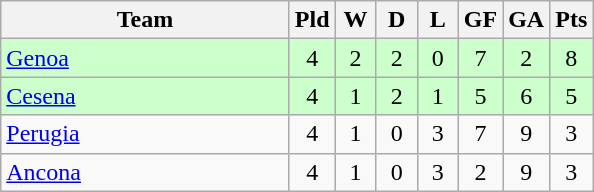<table class="wikitable" style="text-align: center;">
<tr>
<th width="185">Team</th>
<th width="20">Pld</th>
<th width="20">W</th>
<th width="20">D</th>
<th width="20">L</th>
<th width="20">GF</th>
<th width="20">GA</th>
<th width="20">Pts</th>
</tr>
<tr style="background: #ccffcc;">
<td align="left"><a href='#'>Genoa</a></td>
<td>4</td>
<td>2</td>
<td>2</td>
<td>0</td>
<td>7</td>
<td>2</td>
<td>8</td>
</tr>
<tr style="background: #ccffcc;">
<td align="left"><a href='#'>Cesena</a></td>
<td>4</td>
<td>1</td>
<td>2</td>
<td>1</td>
<td>5</td>
<td>6</td>
<td>5</td>
</tr>
<tr>
<td align="left"><a href='#'>Perugia</a></td>
<td>4</td>
<td>1</td>
<td>0</td>
<td>3</td>
<td>7</td>
<td>9</td>
<td>3</td>
</tr>
<tr>
<td align="left"><a href='#'>Ancona</a></td>
<td>4</td>
<td>1</td>
<td>0</td>
<td>3</td>
<td>2</td>
<td>9</td>
<td>3</td>
</tr>
</table>
